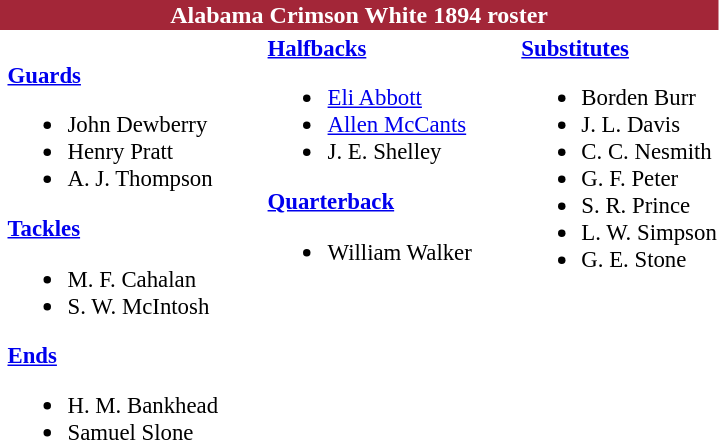<table class="toccolours" style="text-align: left;">
<tr>
<th colspan="9" style="background:#A32638; color:white; text-align:center;"><strong>Alabama Crimson White 1894 roster</strong></th>
</tr>
<tr>
<td></td>
<td style="font-size:95%; vertical-align:top;"><br><strong><a href='#'>Guards</a></strong><ul><li>John Dewberry</li><li>Henry Pratt</li><li>A. J. Thompson</li></ul><strong><a href='#'>Tackles</a></strong><ul><li>M. F. Cahalan</li><li>S. W. McIntosh</li></ul><strong><a href='#'>Ends</a></strong><ul><li>H. M. Bankhead</li><li>Samuel Slone</li></ul></td>
<td style="width: 25px;"></td>
<td style="font-size:95%; vertical-align:top;"><strong><a href='#'>Halfbacks</a></strong><br><ul><li><a href='#'>Eli Abbott</a></li><li><a href='#'>Allen McCants</a></li><li>J. E. Shelley</li></ul><strong><a href='#'>Quarterback</a></strong><ul><li>William Walker</li></ul></td>
<td style="width: 25px;"></td>
<td style="font-size:95%; vertical-align:top;"><strong><a href='#'>Substitutes</a></strong><br><ul><li>Borden Burr</li><li>J. L. Davis</li><li>C. C. Nesmith</li><li>G. F. Peter</li><li>S. R. Prince</li><li>L. W. Simpson</li><li>G. E. Stone</li></ul></td>
</tr>
</table>
